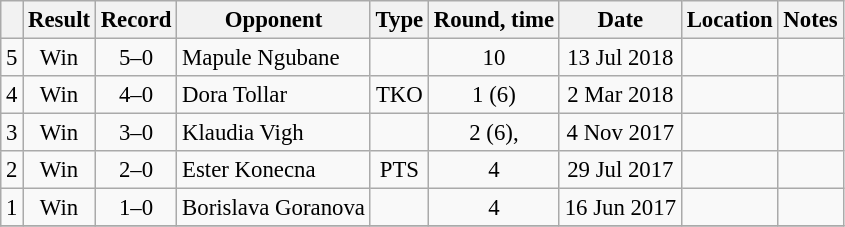<table class="wikitable" style="text-align:center; font-size:95%">
<tr>
<th></th>
<th>Result</th>
<th>Record</th>
<th>Opponent</th>
<th>Type</th>
<th>Round, time</th>
<th>Date</th>
<th>Location</th>
<th>Notes</th>
</tr>
<tr>
<td>5</td>
<td>Win</td>
<td>5–0</td>
<td align=left> Mapule Ngubane</td>
<td></td>
<td>10</td>
<td>13 Jul 2018</td>
<td align=left></td>
<td align=left></td>
</tr>
<tr>
<td>4</td>
<td>Win</td>
<td>4–0</td>
<td align=left> Dora Tollar</td>
<td>TKO</td>
<td>1 (6)</td>
<td>2 Mar 2018</td>
<td align=left></td>
<td></td>
</tr>
<tr>
<td>3</td>
<td>Win</td>
<td>3–0</td>
<td align=left> Klaudia Vigh</td>
<td></td>
<td>2 (6), </td>
<td>4 Nov 2017</td>
<td align=left></td>
<td></td>
</tr>
<tr>
<td>2</td>
<td>Win</td>
<td>2–0</td>
<td align=left> Ester Konecna</td>
<td>PTS</td>
<td>4</td>
<td>29 Jul 2017</td>
<td align=left></td>
<td></td>
</tr>
<tr>
<td>1</td>
<td>Win</td>
<td>1–0</td>
<td align=left> Borislava Goranova</td>
<td></td>
<td>4</td>
<td>16 Jun 2017</td>
<td align=left></td>
<td></td>
</tr>
<tr>
</tr>
</table>
